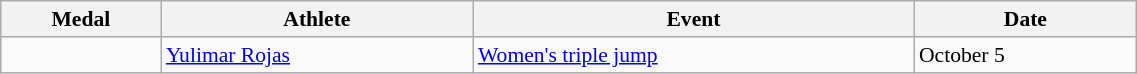<table class="wikitable" style="font-size:90%" width=60%>
<tr>
<th>Medal</th>
<th>Athlete</th>
<th>Event</th>
<th>Date</th>
</tr>
<tr>
<td></td>
<td><a href='#'>Yulimar Rojas</a></td>
<td><a href='#'>Women's triple jump</a></td>
<td>October 5</td>
</tr>
</table>
